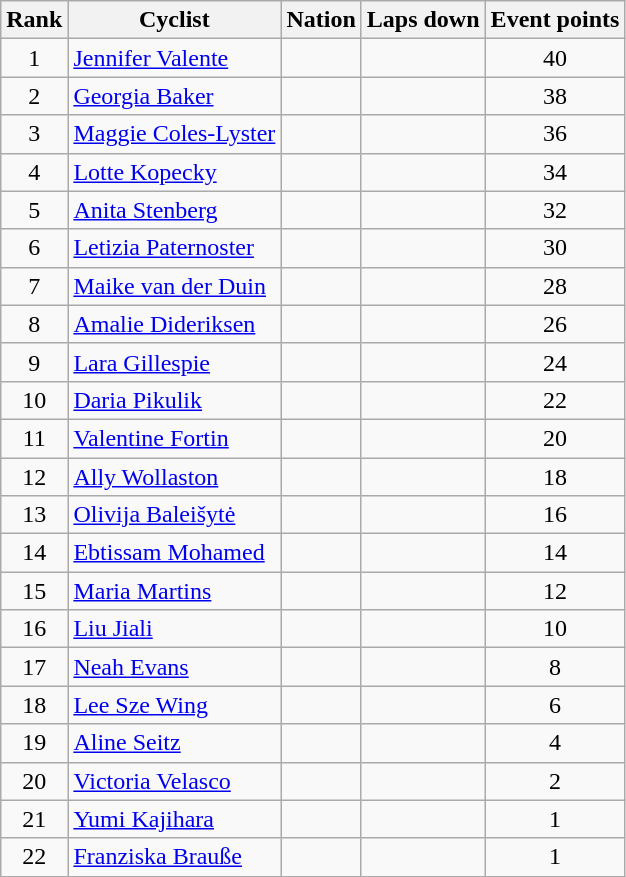<table class="wikitable sortable" style="text-align:center">
<tr>
<th>Rank</th>
<th>Cyclist</th>
<th>Nation</th>
<th>Laps down</th>
<th>Event points</th>
</tr>
<tr>
<td>1</td>
<td align=left><a href='#'>Jennifer Valente</a></td>
<td align=left></td>
<td></td>
<td>40</td>
</tr>
<tr>
<td>2</td>
<td align=left><a href='#'>Georgia Baker</a></td>
<td align=left></td>
<td></td>
<td>38</td>
</tr>
<tr>
<td>3</td>
<td align=left><a href='#'>Maggie Coles-Lyster</a></td>
<td align=left></td>
<td></td>
<td>36</td>
</tr>
<tr>
<td>4</td>
<td align="left"><a href='#'>Lotte Kopecky</a></td>
<td align=left></td>
<td></td>
<td>34</td>
</tr>
<tr>
<td>5</td>
<td align=left><a href='#'>Anita Stenberg</a></td>
<td align=left></td>
<td></td>
<td>32</td>
</tr>
<tr>
<td>6</td>
<td align=left><a href='#'>Letizia Paternoster</a></td>
<td align=left></td>
<td></td>
<td>30</td>
</tr>
<tr>
<td>7</td>
<td align=left><a href='#'>Maike van der Duin</a></td>
<td align=left></td>
<td></td>
<td>28</td>
</tr>
<tr>
<td>8</td>
<td align=left><a href='#'>Amalie Dideriksen</a></td>
<td align=left></td>
<td></td>
<td>26</td>
</tr>
<tr>
<td>9</td>
<td align="left"><a href='#'>Lara Gillespie</a></td>
<td align=left></td>
<td></td>
<td>24</td>
</tr>
<tr>
<td>10</td>
<td align="left"><a href='#'>Daria Pikulik</a></td>
<td align=left></td>
<td></td>
<td>22</td>
</tr>
<tr>
<td>11</td>
<td align="left"><a href='#'>Valentine Fortin</a></td>
<td align=left></td>
<td></td>
<td>20</td>
</tr>
<tr>
<td>12</td>
<td align=left><a href='#'>Ally Wollaston</a></td>
<td align=left></td>
<td></td>
<td>18</td>
</tr>
<tr>
<td>13</td>
<td align=left><a href='#'>Olivija Baleišytė</a></td>
<td align=left></td>
<td></td>
<td>16</td>
</tr>
<tr>
<td>14</td>
<td align=left><a href='#'>Ebtissam Mohamed</a></td>
<td align=left></td>
<td></td>
<td>14</td>
</tr>
<tr>
<td>15</td>
<td align=left><a href='#'>Maria Martins</a></td>
<td align=left></td>
<td></td>
<td>12</td>
</tr>
<tr>
<td>16</td>
<td align=left><a href='#'>Liu Jiali</a></td>
<td align=left></td>
<td></td>
<td>10</td>
</tr>
<tr>
<td>17</td>
<td align="left"><a href='#'>Neah Evans</a></td>
<td align=left></td>
<td></td>
<td>8</td>
</tr>
<tr>
<td>18</td>
<td align="left"><a href='#'>Lee Sze Wing</a></td>
<td align=left></td>
<td></td>
<td>6</td>
</tr>
<tr>
<td>19</td>
<td align=left><a href='#'>Aline Seitz</a></td>
<td align=left></td>
<td></td>
<td>4</td>
</tr>
<tr>
<td>20</td>
<td align="left"><a href='#'>Victoria Velasco</a></td>
<td align=left></td>
<td></td>
<td>2</td>
</tr>
<tr>
<td>21</td>
<td align="left"><a href='#'>Yumi Kajihara</a></td>
<td align=left></td>
<td></td>
<td>1</td>
</tr>
<tr>
<td>22</td>
<td align="left"><a href='#'>Franziska Brauße</a></td>
<td align=left></td>
<td></td>
<td>1</td>
</tr>
</table>
